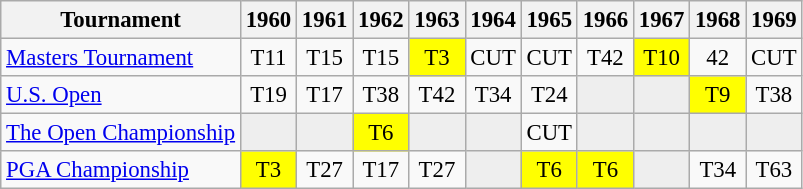<table class="wikitable" style="font-size:95%;text-align:center;">
<tr>
<th>Tournament</th>
<th>1960</th>
<th>1961</th>
<th>1962</th>
<th>1963</th>
<th>1964</th>
<th>1965</th>
<th>1966</th>
<th>1967</th>
<th>1968</th>
<th>1969</th>
</tr>
<tr>
<td align=left><a href='#'>Masters Tournament</a></td>
<td>T11</td>
<td>T15</td>
<td>T15</td>
<td style="background:yellow;">T3</td>
<td>CUT</td>
<td>CUT</td>
<td>T42</td>
<td style="background:yellow;">T10</td>
<td>42</td>
<td>CUT</td>
</tr>
<tr>
<td align=left><a href='#'>U.S. Open</a></td>
<td>T19</td>
<td>T17</td>
<td>T38</td>
<td>T42</td>
<td>T34</td>
<td>T24</td>
<td style="background:#eeeeee;"></td>
<td style="background:#eeeeee;"></td>
<td style="background:yellow;">T9</td>
<td>T38</td>
</tr>
<tr>
<td align=left><a href='#'>The Open Championship</a></td>
<td style="background:#eeeeee;"></td>
<td style="background:#eeeeee;"></td>
<td style="background:yellow;">T6</td>
<td style="background:#eeeeee;"></td>
<td style="background:#eeeeee;"></td>
<td>CUT</td>
<td style="background:#eeeeee;"></td>
<td style="background:#eeeeee;"></td>
<td style="background:#eeeeee;"></td>
<td style="background:#eeeeee;"></td>
</tr>
<tr>
<td align=left><a href='#'>PGA Championship</a></td>
<td style="background:yellow;">T3</td>
<td>T27</td>
<td>T17</td>
<td>T27</td>
<td style="background:#eeeeee;"></td>
<td style="background:yellow;">T6</td>
<td style="background:yellow;">T6</td>
<td style="background:#eeeeee;"></td>
<td>T34</td>
<td>T63</td>
</tr>
</table>
